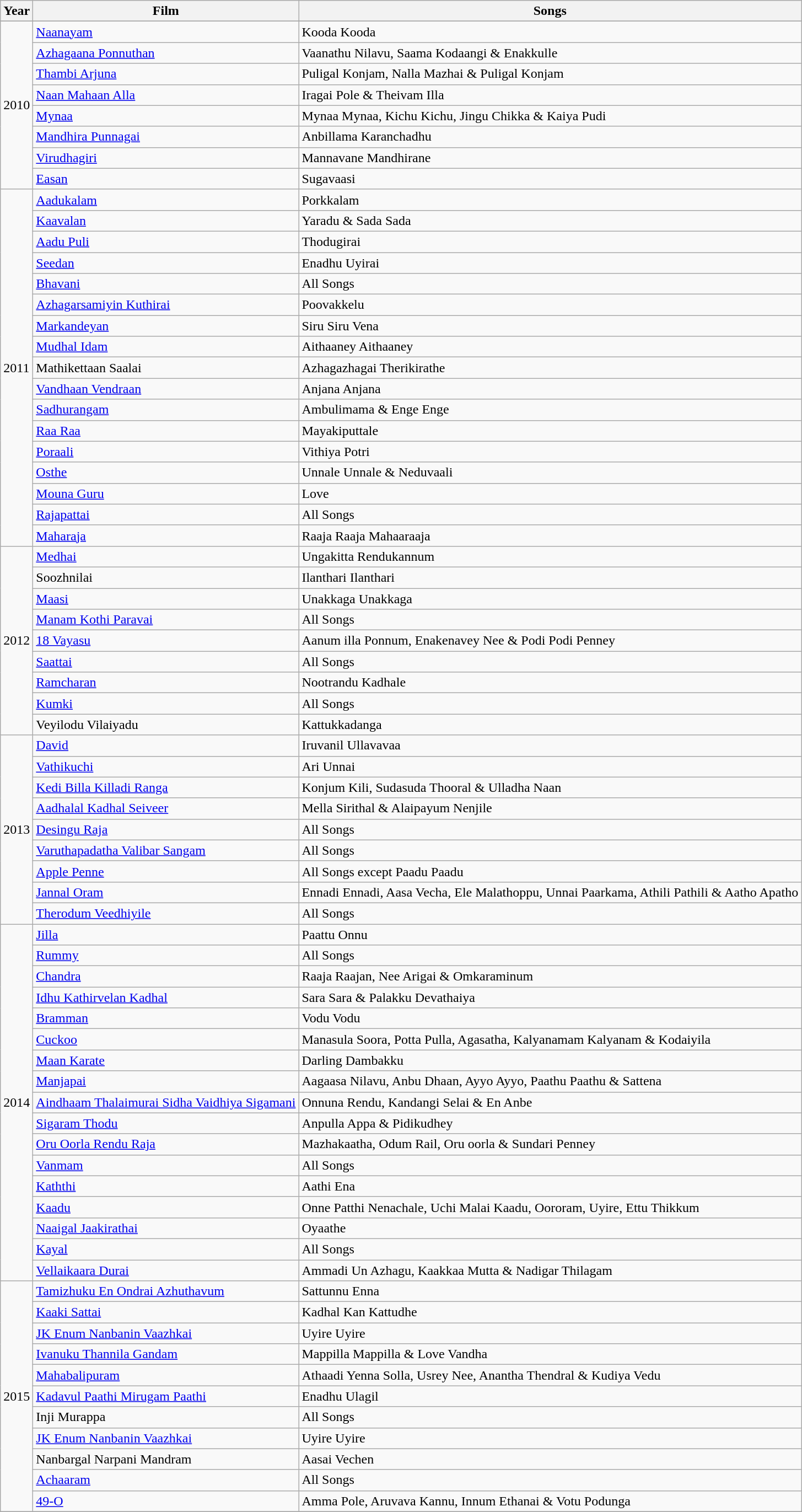<table class="wikitable sortable">
<tr>
<th>Year</th>
<th>Film</th>
<th>Songs</th>
</tr>
<tr>
</tr>
<tr>
<td rowspan="8">2010</td>
<td><a href='#'>Naanayam</a></td>
<td>Kooda Kooda</td>
</tr>
<tr>
<td><a href='#'>Azhagaana Ponnuthan</a></td>
<td>Vaanathu Nilavu, Saama Kodaangi & Enakkulle</td>
</tr>
<tr>
<td><a href='#'>Thambi Arjuna</a></td>
<td>Puligal Konjam, Nalla Mazhai & Puligal Konjam</td>
</tr>
<tr>
<td><a href='#'>Naan Mahaan Alla</a></td>
<td>Iragai Pole & Theivam Illa</td>
</tr>
<tr>
<td><a href='#'>Mynaa</a></td>
<td>Mynaa Mynaa, Kichu Kichu, Jingu Chikka & Kaiya Pudi</td>
</tr>
<tr>
<td><a href='#'>Mandhira Punnagai</a></td>
<td>Anbillama Karanchadhu</td>
</tr>
<tr>
<td><a href='#'>Virudhagiri</a></td>
<td>Mannavane Mandhirane</td>
</tr>
<tr>
<td><a href='#'>Easan</a></td>
<td>Sugavaasi</td>
</tr>
<tr>
<td rowspan="17">2011</td>
<td><a href='#'>Aadukalam</a></td>
<td>Porkkalam</td>
</tr>
<tr>
<td><a href='#'>Kaavalan</a></td>
<td>Yaradu & Sada Sada</td>
</tr>
<tr>
<td><a href='#'>Aadu Puli</a></td>
<td>Thodugirai</td>
</tr>
<tr>
<td><a href='#'>Seedan</a></td>
<td>Enadhu Uyirai</td>
</tr>
<tr>
<td><a href='#'>Bhavani</a></td>
<td>All Songs</td>
</tr>
<tr>
<td><a href='#'>Azhagarsamiyin Kuthirai</a></td>
<td>Poovakkelu</td>
</tr>
<tr>
<td><a href='#'>Markandeyan</a></td>
<td>Siru Siru Vena</td>
</tr>
<tr>
<td><a href='#'>Mudhal Idam</a></td>
<td>Aithaaney Aithaaney</td>
</tr>
<tr>
<td>Mathikettaan Saalai</td>
<td>Azhagazhagai Therikirathe</td>
</tr>
<tr>
<td><a href='#'>Vandhaan Vendraan</a></td>
<td>Anjana Anjana</td>
</tr>
<tr>
<td><a href='#'>Sadhurangam</a></td>
<td>Ambulimama & Enge Enge</td>
</tr>
<tr>
<td><a href='#'>Raa Raa</a></td>
<td>Mayakiputtale</td>
</tr>
<tr>
<td><a href='#'>Poraali</a></td>
<td>Vithiya Potri</td>
</tr>
<tr>
<td><a href='#'>Osthe</a></td>
<td>Unnale Unnale & Neduvaali</td>
</tr>
<tr>
<td><a href='#'>Mouna Guru</a></td>
<td>Love</td>
</tr>
<tr>
<td><a href='#'>Rajapattai</a></td>
<td>All Songs</td>
</tr>
<tr>
<td><a href='#'>Maharaja</a></td>
<td>Raaja Raaja Mahaaraaja</td>
</tr>
<tr>
<td rowspan="9">2012</td>
<td><a href='#'>Medhai</a></td>
<td>Ungakitta Rendukannum</td>
</tr>
<tr>
<td>Soozhnilai</td>
<td>Ilanthari Ilanthari</td>
</tr>
<tr>
<td><a href='#'>Maasi</a></td>
<td>Unakkaga Unakkaga</td>
</tr>
<tr>
<td><a href='#'>Manam Kothi Paravai</a></td>
<td>All Songs</td>
</tr>
<tr>
<td><a href='#'>18 Vayasu</a></td>
<td>Aanum illa Ponnum, Enakenavey Nee & Podi Podi Penney</td>
</tr>
<tr>
<td><a href='#'>Saattai</a></td>
<td>All Songs</td>
</tr>
<tr>
<td><a href='#'>Ramcharan</a></td>
<td>Nootrandu Kadhale</td>
</tr>
<tr>
<td><a href='#'>Kumki</a></td>
<td>All Songs</td>
</tr>
<tr>
<td>Veyilodu Vilaiyadu</td>
<td>Kattukkadanga</td>
</tr>
<tr>
<td rowspan = "9">2013</td>
<td><a href='#'>David</a></td>
<td>Iruvanil Ullavavaa</td>
</tr>
<tr>
<td><a href='#'>Vathikuchi</a></td>
<td>Ari Unnai</td>
</tr>
<tr>
<td><a href='#'>Kedi Billa Killadi Ranga</a></td>
<td>Konjum Kili, Sudasuda Thooral & Ulladha Naan</td>
</tr>
<tr>
<td><a href='#'>Aadhalal Kadhal Seiveer</a></td>
<td>Mella Sirithal & Alaipayum Nenjile</td>
</tr>
<tr>
<td><a href='#'>Desingu Raja</a></td>
<td>All Songs</td>
</tr>
<tr>
<td><a href='#'>Varuthapadatha Valibar Sangam</a></td>
<td>All Songs</td>
</tr>
<tr>
<td><a href='#'>Apple Penne</a></td>
<td>All Songs except Paadu Paadu</td>
</tr>
<tr>
<td><a href='#'>Jannal Oram</a></td>
<td>Ennadi Ennadi, Aasa Vecha, Ele Malathoppu, Unnai Paarkama, Athili Pathili & Aatho Apatho</td>
</tr>
<tr>
<td><a href='#'>Therodum Veedhiyile</a></td>
<td>All Songs</td>
</tr>
<tr>
<td rowspan="17">2014</td>
<td><a href='#'>Jilla</a></td>
<td>Paattu Onnu</td>
</tr>
<tr>
<td><a href='#'>Rummy</a></td>
<td>All Songs</td>
</tr>
<tr>
<td><a href='#'>Chandra</a></td>
<td>Raaja Raajan, Nee Arigai & Omkaraminum</td>
</tr>
<tr>
<td><a href='#'>Idhu Kathirvelan Kadhal</a></td>
<td>Sara Sara & Palakku Devathaiya</td>
</tr>
<tr>
<td><a href='#'>Bramman</a></td>
<td>Vodu Vodu</td>
</tr>
<tr>
<td><a href='#'>Cuckoo</a></td>
<td>Manasula Soora, Potta Pulla, Agasatha, Kalyanamam Kalyanam & Kodaiyila</td>
</tr>
<tr>
<td><a href='#'>Maan Karate</a></td>
<td>Darling Dambakku</td>
</tr>
<tr>
<td><a href='#'>Manjapai</a></td>
<td>Aagaasa Nilavu, Anbu Dhaan, Ayyo Ayyo, Paathu Paathu & Sattena</td>
</tr>
<tr>
<td><a href='#'>Aindhaam Thalaimurai Sidha Vaidhiya Sigamani</a></td>
<td>Onnuna Rendu, Kandangi Selai & En Anbe</td>
</tr>
<tr>
<td><a href='#'>Sigaram Thodu</a></td>
<td>Anpulla Appa & Pidikudhey</td>
</tr>
<tr>
<td><a href='#'>Oru Oorla Rendu Raja</a></td>
<td>Mazhakaatha, Odum Rail, Oru oorla & Sundari Penney</td>
</tr>
<tr>
<td><a href='#'>Vanmam</a></td>
<td>All Songs</td>
</tr>
<tr>
<td><a href='#'>Kaththi</a></td>
<td>Aathi Ena</td>
</tr>
<tr>
<td><a href='#'>Kaadu</a></td>
<td>Onne Patthi Nenachale, Uchi Malai Kaadu, Oororam, Uyire, Ettu Thikkum</td>
</tr>
<tr>
<td><a href='#'>Naaigal Jaakirathai</a></td>
<td>Oyaathe</td>
</tr>
<tr>
<td><a href='#'>Kayal</a></td>
<td>All Songs</td>
</tr>
<tr>
<td><a href='#'>Vellaikaara Durai</a></td>
<td>Ammadi Un Azhagu, Kaakkaa Mutta & Nadigar Thilagam</td>
</tr>
<tr>
<td rowspan = "11">2015</td>
<td><a href='#'>Tamizhuku En Ondrai Azhuthavum</a></td>
<td>Sattunnu Enna</td>
</tr>
<tr>
<td><a href='#'>Kaaki Sattai</a></td>
<td>Kadhal Kan Kattudhe</td>
</tr>
<tr>
<td><a href='#'>JK Enum Nanbanin Vaazhkai</a></td>
<td>Uyire Uyire</td>
</tr>
<tr>
<td><a href='#'>Ivanuku Thannila Gandam</a></td>
<td>Mappilla Mappilla & Love Vandha</td>
</tr>
<tr>
<td><a href='#'>Mahabalipuram</a></td>
<td>Athaadi Yenna Solla, Usrey Nee, Anantha Thendral & Kudiya Vedu</td>
</tr>
<tr>
<td><a href='#'>Kadavul Paathi Mirugam Paathi</a></td>
<td>Enadhu Ulagil</td>
</tr>
<tr>
<td>Inji Murappa</td>
<td>All Songs</td>
</tr>
<tr>
<td><a href='#'>JK Enum Nanbanin Vaazhkai</a></td>
<td>Uyire Uyire</td>
</tr>
<tr>
<td>Nanbargal Narpani Mandram</td>
<td>Aasai Vechen</td>
</tr>
<tr>
<td><a href='#'>Achaaram</a></td>
<td>All Songs</td>
</tr>
<tr>
<td><a href='#'>49-O</a></td>
<td>Amma Pole, Aruvava Kannu, Innum Ethanai & Votu Podunga</td>
</tr>
<tr>
</tr>
</table>
